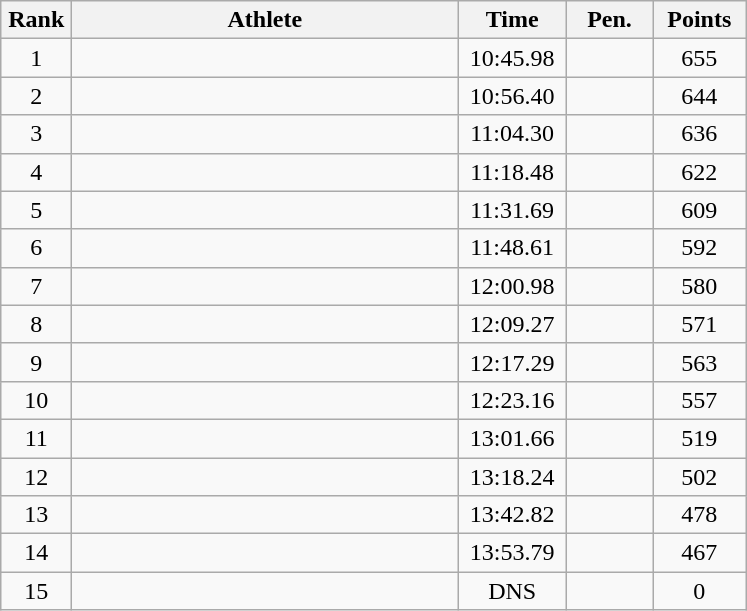<table class=wikitable style="text-align:center">
<tr>
<th width=40>Rank</th>
<th width=250>Athlete</th>
<th width=65>Time</th>
<th width=50>Pen.</th>
<th width=55>Points</th>
</tr>
<tr>
<td>1</td>
<td align=left></td>
<td>10:45.98</td>
<td></td>
<td>655</td>
</tr>
<tr>
<td>2</td>
<td align=left></td>
<td>10:56.40</td>
<td></td>
<td>644</td>
</tr>
<tr>
<td>3</td>
<td align=left></td>
<td>11:04.30</td>
<td></td>
<td>636</td>
</tr>
<tr>
<td>4</td>
<td align=left></td>
<td>11:18.48</td>
<td></td>
<td>622</td>
</tr>
<tr>
<td>5</td>
<td align=left></td>
<td>11:31.69</td>
<td></td>
<td>609</td>
</tr>
<tr>
<td>6</td>
<td align=left></td>
<td>11:48.61</td>
<td></td>
<td>592</td>
</tr>
<tr>
<td>7</td>
<td align=left></td>
<td>12:00.98</td>
<td></td>
<td>580</td>
</tr>
<tr>
<td>8</td>
<td align=left></td>
<td>12:09.27</td>
<td></td>
<td>571</td>
</tr>
<tr>
<td>9</td>
<td align=left></td>
<td>12:17.29</td>
<td></td>
<td>563</td>
</tr>
<tr>
<td>10</td>
<td align=left></td>
<td>12:23.16</td>
<td></td>
<td>557</td>
</tr>
<tr>
<td>11</td>
<td align=left></td>
<td>13:01.66</td>
<td></td>
<td>519</td>
</tr>
<tr>
<td>12</td>
<td align=left></td>
<td>13:18.24</td>
<td></td>
<td>502</td>
</tr>
<tr>
<td>13</td>
<td align=left></td>
<td>13:42.82</td>
<td></td>
<td>478</td>
</tr>
<tr>
<td>14</td>
<td align=left></td>
<td>13:53.79</td>
<td></td>
<td>467</td>
</tr>
<tr>
<td>15</td>
<td align=left></td>
<td>DNS</td>
<td></td>
<td>0</td>
</tr>
</table>
